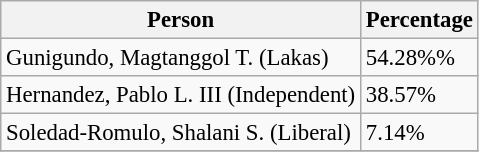<table class="sortable wikitable" style="font-size:95%;">
<tr>
<th>Person</th>
<th>Percentage</th>
</tr>
<tr>
<td>Gunigundo, Magtanggol T. (Lakas)</td>
<td>54.28%% </td>
</tr>
<tr>
<td>Hernandez, Pablo L. III (Independent)</td>
<td>38.57% </td>
</tr>
<tr>
<td>Soledad-Romulo, Shalani S. (Liberal)</td>
<td>7.14% </td>
</tr>
<tr>
</tr>
</table>
